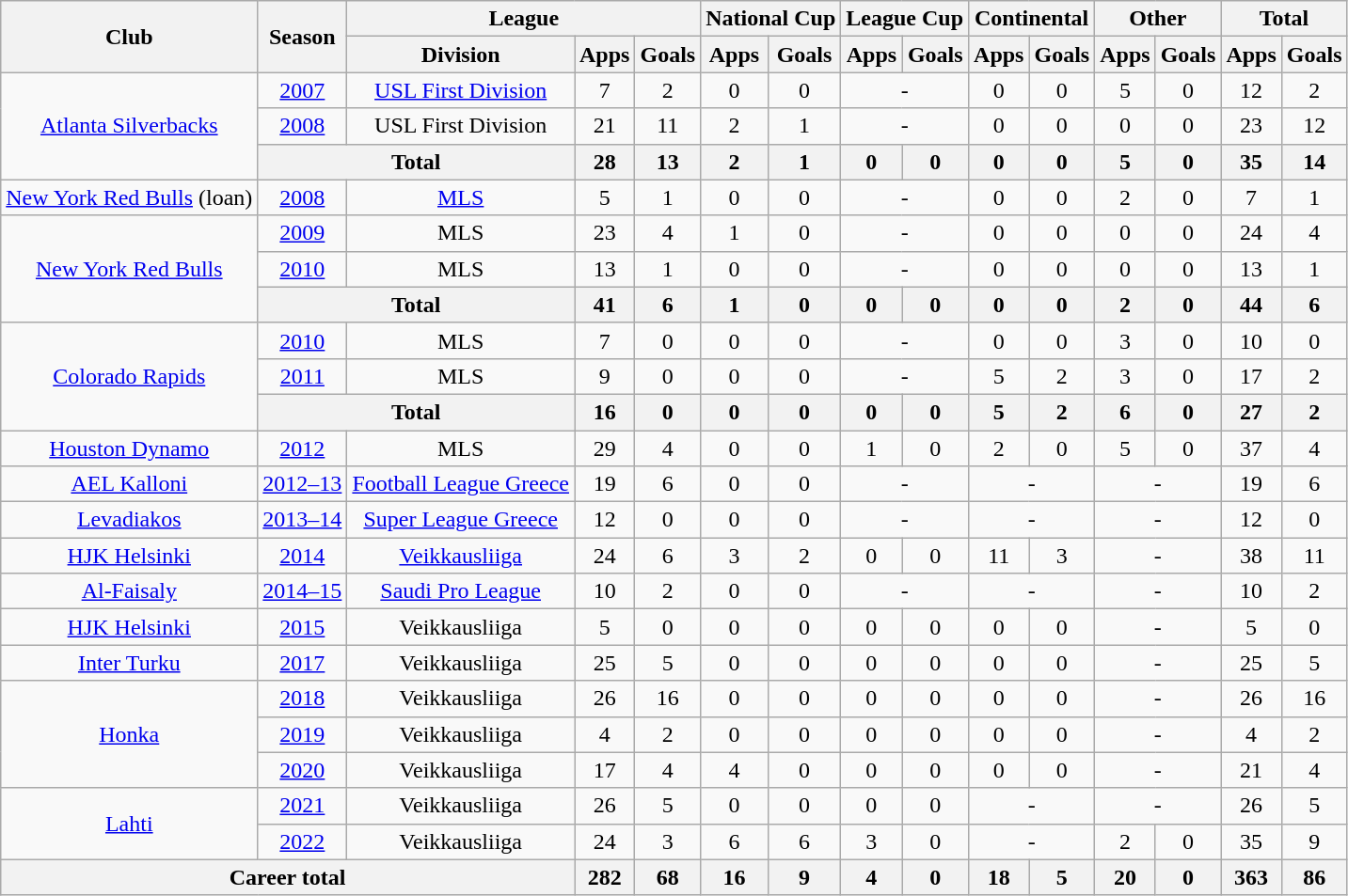<table class="wikitable" style="text-align: center;">
<tr>
<th rowspan="2">Club</th>
<th rowspan="2">Season</th>
<th colspan="3">League</th>
<th colspan="2">National Cup</th>
<th colspan="2">League Cup</th>
<th colspan="2">Continental</th>
<th colspan="2">Other</th>
<th colspan="2">Total</th>
</tr>
<tr>
<th>Division</th>
<th>Apps</th>
<th>Goals</th>
<th>Apps</th>
<th>Goals</th>
<th>Apps</th>
<th>Goals</th>
<th>Apps</th>
<th>Goals</th>
<th>Apps</th>
<th>Goals</th>
<th>Apps</th>
<th>Goals</th>
</tr>
<tr>
<td rowspan="3" valign="center"><a href='#'>Atlanta Silverbacks</a></td>
<td><a href='#'>2007</a></td>
<td><a href='#'>USL First Division</a></td>
<td>7</td>
<td>2</td>
<td>0</td>
<td>0</td>
<td colspan="2">-</td>
<td>0</td>
<td>0</td>
<td>5</td>
<td>0</td>
<td>12</td>
<td>2</td>
</tr>
<tr>
<td><a href='#'>2008</a></td>
<td>USL First Division</td>
<td>21</td>
<td>11</td>
<td>2</td>
<td>1</td>
<td colspan="2">-</td>
<td>0</td>
<td>0</td>
<td>0</td>
<td>0</td>
<td>23</td>
<td>12</td>
</tr>
<tr>
<th colspan="2">Total</th>
<th>28</th>
<th>13</th>
<th>2</th>
<th>1</th>
<th>0</th>
<th>0</th>
<th>0</th>
<th>0</th>
<th>5</th>
<th>0</th>
<th>35</th>
<th>14</th>
</tr>
<tr>
<td rowspan="1" valign="center"><a href='#'>New York Red Bulls</a> (loan)</td>
<td><a href='#'>2008</a></td>
<td><a href='#'>MLS</a></td>
<td>5</td>
<td>1</td>
<td>0</td>
<td>0</td>
<td colspan="2">-</td>
<td>0</td>
<td>0</td>
<td>2</td>
<td>0</td>
<td>7</td>
<td>1</td>
</tr>
<tr>
<td rowspan="3" valign="center"><a href='#'>New York Red Bulls</a></td>
<td><a href='#'>2009</a></td>
<td>MLS</td>
<td>23</td>
<td>4</td>
<td>1</td>
<td>0</td>
<td colspan="2">-</td>
<td>0</td>
<td>0</td>
<td>0</td>
<td>0</td>
<td>24</td>
<td>4</td>
</tr>
<tr>
<td><a href='#'>2010</a></td>
<td>MLS</td>
<td>13</td>
<td>1</td>
<td>0</td>
<td>0</td>
<td colspan="2">-</td>
<td>0</td>
<td>0</td>
<td>0</td>
<td>0</td>
<td>13</td>
<td>1</td>
</tr>
<tr>
<th colspan="2">Total</th>
<th>41</th>
<th>6</th>
<th>1</th>
<th>0</th>
<th>0</th>
<th>0</th>
<th>0</th>
<th>0</th>
<th>2</th>
<th>0</th>
<th>44</th>
<th>6</th>
</tr>
<tr>
<td rowspan="3" valign="center"><a href='#'>Colorado Rapids</a></td>
<td><a href='#'>2010</a></td>
<td>MLS</td>
<td>7</td>
<td>0</td>
<td>0</td>
<td>0</td>
<td colspan="2">-</td>
<td>0</td>
<td>0</td>
<td>3</td>
<td>0</td>
<td>10</td>
<td>0</td>
</tr>
<tr>
<td><a href='#'>2011</a></td>
<td>MLS</td>
<td>9</td>
<td>0</td>
<td>0</td>
<td>0</td>
<td colspan="2">-</td>
<td>5</td>
<td>2</td>
<td>3</td>
<td>0</td>
<td>17</td>
<td>2</td>
</tr>
<tr>
<th colspan="2">Total</th>
<th>16</th>
<th>0</th>
<th>0</th>
<th>0</th>
<th>0</th>
<th>0</th>
<th>5</th>
<th>2</th>
<th>6</th>
<th>0</th>
<th>27</th>
<th>2</th>
</tr>
<tr>
<td valign="center"><a href='#'>Houston Dynamo</a></td>
<td><a href='#'>2012</a></td>
<td>MLS</td>
<td>29</td>
<td>4</td>
<td>0</td>
<td>0</td>
<td>1</td>
<td>0</td>
<td>2</td>
<td>0</td>
<td>5</td>
<td>0</td>
<td>37</td>
<td>4</td>
</tr>
<tr>
<td valign="center"><a href='#'>AEL Kalloni</a></td>
<td><a href='#'>2012–13</a></td>
<td><a href='#'>Football League Greece</a></td>
<td>19</td>
<td>6</td>
<td>0</td>
<td>0</td>
<td colspan="2">-</td>
<td colspan="2">-</td>
<td colspan="2">-</td>
<td>19</td>
<td>6</td>
</tr>
<tr>
<td valign="center"><a href='#'>Levadiakos</a></td>
<td><a href='#'>2013–14</a></td>
<td><a href='#'>Super League Greece</a></td>
<td>12</td>
<td>0</td>
<td>0</td>
<td>0</td>
<td colspan="2">-</td>
<td colspan="2">-</td>
<td colspan="2">-</td>
<td>12</td>
<td>0</td>
</tr>
<tr>
<td valign="center"><a href='#'>HJK Helsinki</a></td>
<td><a href='#'>2014</a></td>
<td><a href='#'>Veikkausliiga</a></td>
<td>24</td>
<td>6</td>
<td>3</td>
<td>2</td>
<td>0</td>
<td>0</td>
<td>11</td>
<td>3</td>
<td colspan="2">-</td>
<td>38</td>
<td>11</td>
</tr>
<tr>
<td valign="center"><a href='#'>Al-Faisaly</a></td>
<td><a href='#'>2014–15</a></td>
<td><a href='#'>Saudi Pro League</a></td>
<td>10</td>
<td>2</td>
<td>0</td>
<td>0</td>
<td colspan="2">-</td>
<td colspan="2">-</td>
<td colspan="2">-</td>
<td>10</td>
<td>2</td>
</tr>
<tr>
<td valign="center"><a href='#'>HJK Helsinki</a></td>
<td><a href='#'>2015</a></td>
<td>Veikkausliiga</td>
<td>5</td>
<td>0</td>
<td>0</td>
<td>0</td>
<td>0</td>
<td>0</td>
<td>0</td>
<td>0</td>
<td colspan="2">-</td>
<td>5</td>
<td>0</td>
</tr>
<tr>
<td><a href='#'>Inter Turku</a></td>
<td><a href='#'>2017</a></td>
<td>Veikkausliiga</td>
<td>25</td>
<td>5</td>
<td>0</td>
<td>0</td>
<td>0</td>
<td>0</td>
<td>0</td>
<td>0</td>
<td colspan="2">-</td>
<td>25</td>
<td>5</td>
</tr>
<tr>
<td rowspan="3"><a href='#'>Honka</a></td>
<td><a href='#'>2018</a></td>
<td>Veikkausliiga</td>
<td>26</td>
<td>16</td>
<td>0</td>
<td>0</td>
<td>0</td>
<td>0</td>
<td>0</td>
<td>0</td>
<td colspan="2">-</td>
<td>26</td>
<td>16</td>
</tr>
<tr>
<td><a href='#'>2019</a></td>
<td>Veikkausliiga</td>
<td>4</td>
<td>2</td>
<td>0</td>
<td>0</td>
<td>0</td>
<td>0</td>
<td>0</td>
<td>0</td>
<td colspan="2">-</td>
<td>4</td>
<td>2</td>
</tr>
<tr>
<td><a href='#'>2020</a></td>
<td>Veikkausliiga</td>
<td>17</td>
<td>4</td>
<td>4</td>
<td>0</td>
<td>0</td>
<td>0</td>
<td>0</td>
<td>0</td>
<td colspan="2">-</td>
<td>21</td>
<td>4</td>
</tr>
<tr>
<td rowspan="2"><a href='#'>Lahti</a></td>
<td><a href='#'>2021</a></td>
<td>Veikkausliiga</td>
<td>26</td>
<td>5</td>
<td>0</td>
<td>0</td>
<td>0</td>
<td>0</td>
<td colspan="2">-</td>
<td colspan="2">-</td>
<td>26</td>
<td>5</td>
</tr>
<tr>
<td><a href='#'>2022</a></td>
<td>Veikkausliiga</td>
<td>24</td>
<td>3</td>
<td>6</td>
<td>6</td>
<td>3</td>
<td>0</td>
<td colspan="2">-</td>
<td>2</td>
<td>0</td>
<td>35</td>
<td>9</td>
</tr>
<tr>
<th colspan="3">Career total</th>
<th>282</th>
<th>68</th>
<th>16</th>
<th>9</th>
<th>4</th>
<th>0</th>
<th>18</th>
<th>5</th>
<th>20</th>
<th>0</th>
<th>363</th>
<th>86</th>
</tr>
</table>
